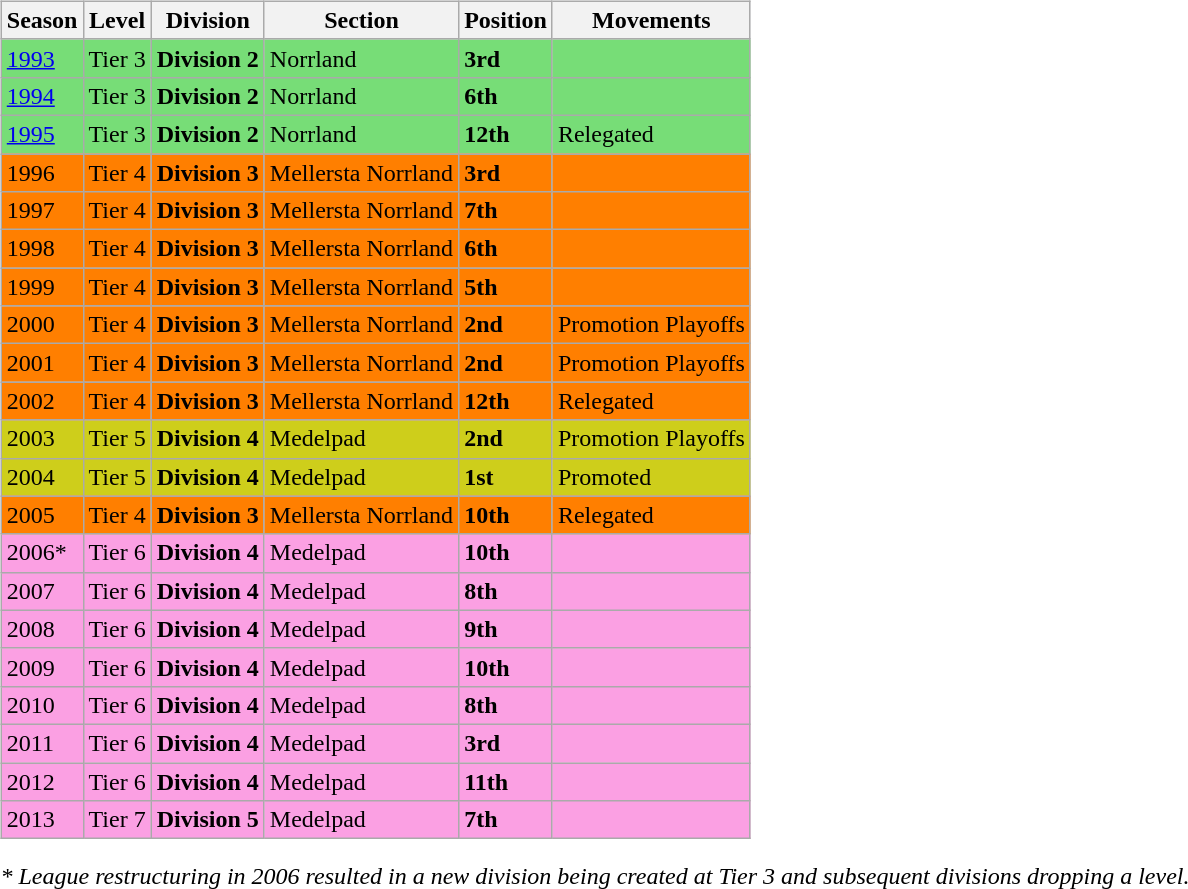<table>
<tr>
<td valign="top" width=0%><br><table class="wikitable">
<tr style="background:#f0f6fa;">
<th><strong>Season</strong></th>
<th><strong>Level</strong></th>
<th><strong>Division</strong></th>
<th><strong>Section</strong></th>
<th><strong>Position</strong></th>
<th><strong>Movements</strong></th>
</tr>
<tr>
<td style="background:#77DD77;"><a href='#'>1993</a></td>
<td style="background:#77DD77;">Tier 3</td>
<td style="background:#77DD77;"><strong>Division 2</strong></td>
<td style="background:#77DD77;">Norrland</td>
<td style="background:#77DD77;"><strong>3rd</strong></td>
<td style="background:#77DD77;"></td>
</tr>
<tr>
<td style="background:#77DD77;"><a href='#'>1994</a></td>
<td style="background:#77DD77;">Tier 3</td>
<td style="background:#77DD77;"><strong>Division 2</strong></td>
<td style="background:#77DD77;">Norrland</td>
<td style="background:#77DD77;"><strong>6th</strong></td>
<td style="background:#77DD77;"></td>
</tr>
<tr>
<td style="background:#77DD77;"><a href='#'>1995</a></td>
<td style="background:#77DD77;">Tier 3</td>
<td style="background:#77DD77;"><strong>Division 2</strong></td>
<td style="background:#77DD77;">Norrland</td>
<td style="background:#77DD77;"><strong>12th</strong></td>
<td style="background:#77DD77;">Relegated</td>
</tr>
<tr>
<td style="background:#FF7F00;">1996</td>
<td style="background:#FF7F00;">Tier 4</td>
<td style="background:#FF7F00;"><strong>Division 3</strong></td>
<td style="background:#FF7F00;">Mellersta Norrland</td>
<td style="background:#FF7F00;"><strong>3rd</strong></td>
<td style="background:#FF7F00;"></td>
</tr>
<tr>
<td style="background:#FF7F00;">1997</td>
<td style="background:#FF7F00;">Tier 4</td>
<td style="background:#FF7F00;"><strong>Division 3</strong></td>
<td style="background:#FF7F00;">Mellersta Norrland</td>
<td style="background:#FF7F00;"><strong>7th</strong></td>
<td style="background:#FF7F00;"></td>
</tr>
<tr>
<td style="background:#FF7F00;">1998</td>
<td style="background:#FF7F00;">Tier 4</td>
<td style="background:#FF7F00;"><strong>Division 3</strong></td>
<td style="background:#FF7F00;">Mellersta Norrland</td>
<td style="background:#FF7F00;"><strong>6th</strong></td>
<td style="background:#FF7F00;"></td>
</tr>
<tr>
<td style="background:#FF7F00;">1999</td>
<td style="background:#FF7F00;">Tier 4</td>
<td style="background:#FF7F00;"><strong>Division 3</strong></td>
<td style="background:#FF7F00;">Mellersta Norrland</td>
<td style="background:#FF7F00;"><strong>5th</strong></td>
<td style="background:#FF7F00;"></td>
</tr>
<tr>
<td style="background:#FF7F00;">2000</td>
<td style="background:#FF7F00;">Tier 4</td>
<td style="background:#FF7F00;"><strong>Division 3</strong></td>
<td style="background:#FF7F00;">Mellersta Norrland</td>
<td style="background:#FF7F00;"><strong>2nd</strong></td>
<td style="background:#FF7F00;">Promotion Playoffs</td>
</tr>
<tr>
<td style="background:#FF7F00;">2001</td>
<td style="background:#FF7F00;">Tier 4</td>
<td style="background:#FF7F00;"><strong>Division 3</strong></td>
<td style="background:#FF7F00;">Mellersta Norrland</td>
<td style="background:#FF7F00;"><strong>2nd</strong></td>
<td style="background:#FF7F00;">Promotion Playoffs</td>
</tr>
<tr>
<td style="background:#FF7F00;">2002</td>
<td style="background:#FF7F00;">Tier 4</td>
<td style="background:#FF7F00;"><strong>Division 3</strong></td>
<td style="background:#FF7F00;">Mellersta Norrland</td>
<td style="background:#FF7F00;"><strong>12th</strong></td>
<td style="background:#FF7F00;">Relegated</td>
</tr>
<tr>
<td style="background:#CECE1B;">2003</td>
<td style="background:#CECE1B;">Tier 5</td>
<td style="background:#CECE1B;"><strong>Division 4</strong></td>
<td style="background:#CECE1B;">Medelpad</td>
<td style="background:#CECE1B;"><strong>2nd</strong></td>
<td style="background:#CECE1B;">Promotion Playoffs</td>
</tr>
<tr>
<td style="background:#CECE1B;">2004</td>
<td style="background:#CECE1B;">Tier 5</td>
<td style="background:#CECE1B;"><strong>Division 4</strong></td>
<td style="background:#CECE1B;">Medelpad</td>
<td style="background:#CECE1B;"><strong>1st</strong></td>
<td style="background:#CECE1B;">Promoted</td>
</tr>
<tr>
<td style="background:#FF7F00;">2005</td>
<td style="background:#FF7F00;">Tier 4</td>
<td style="background:#FF7F00;"><strong>Division 3</strong></td>
<td style="background:#FF7F00;">Mellersta Norrland</td>
<td style="background:#FF7F00;"><strong>10th</strong></td>
<td style="background:#FF7F00;">Relegated</td>
</tr>
<tr>
<td style="background:#FBA0E3;">2006*</td>
<td style="background:#FBA0E3;">Tier 6</td>
<td style="background:#FBA0E3;"><strong>Division 4</strong></td>
<td style="background:#FBA0E3;">Medelpad</td>
<td style="background:#FBA0E3;"><strong>10th</strong></td>
<td style="background:#FBA0E3;"></td>
</tr>
<tr>
<td style="background:#FBA0E3;">2007</td>
<td style="background:#FBA0E3;">Tier 6</td>
<td style="background:#FBA0E3;"><strong>Division 4</strong></td>
<td style="background:#FBA0E3;">Medelpad</td>
<td style="background:#FBA0E3;"><strong>8th</strong></td>
<td style="background:#FBA0E3;"></td>
</tr>
<tr>
<td style="background:#FBA0E3;">2008</td>
<td style="background:#FBA0E3;">Tier 6</td>
<td style="background:#FBA0E3;"><strong>Division 4</strong></td>
<td style="background:#FBA0E3;">Medelpad</td>
<td style="background:#FBA0E3;"><strong>9th</strong></td>
<td style="background:#FBA0E3;"></td>
</tr>
<tr>
<td style="background:#FBA0E3;">2009</td>
<td style="background:#FBA0E3;">Tier 6</td>
<td style="background:#FBA0E3;"><strong>Division 4</strong></td>
<td style="background:#FBA0E3;">Medelpad</td>
<td style="background:#FBA0E3;"><strong>10th</strong></td>
<td style="background:#FBA0E3;"></td>
</tr>
<tr>
<td style="background:#FBA0E3;">2010</td>
<td style="background:#FBA0E3;">Tier 6</td>
<td style="background:#FBA0E3;"><strong>Division 4</strong></td>
<td style="background:#FBA0E3;">Medelpad</td>
<td style="background:#FBA0E3;"><strong>8th</strong></td>
<td style="background:#FBA0E3;"></td>
</tr>
<tr>
<td style="background:#FBA0E3;">2011</td>
<td style="background:#FBA0E3;">Tier 6</td>
<td style="background:#FBA0E3;"><strong>Division 4</strong></td>
<td style="background:#FBA0E3;">Medelpad</td>
<td style="background:#FBA0E3;"><strong>3rd</strong></td>
<td style="background:#FBA0E3;"></td>
</tr>
<tr>
<td style="background:#FBA0E3;">2012</td>
<td style="background:#FBA0E3;">Tier 6</td>
<td style="background:#FBA0E3;"><strong>Division 4</strong></td>
<td style="background:#FBA0E3;">Medelpad</td>
<td style="background:#FBA0E3;"><strong>11th</strong></td>
<td style="background:#FBA0E3;"></td>
</tr>
<tr>
<td style="background:#FBA0E3;">2013</td>
<td style="background:#FBA0E3;">Tier 7</td>
<td style="background:#FBA0E3;"><strong>Division 5</strong></td>
<td style="background:#FBA0E3;">Medelpad</td>
<td style="background:#FBA0E3;"><strong>7th</strong></td>
<td style="background:#FBA0E3;"></td>
</tr>
</table>
<em>* League restructuring in 2006 resulted in a new division being created at Tier 3 and subsequent divisions dropping a level.</em>


</td>
</tr>
</table>
